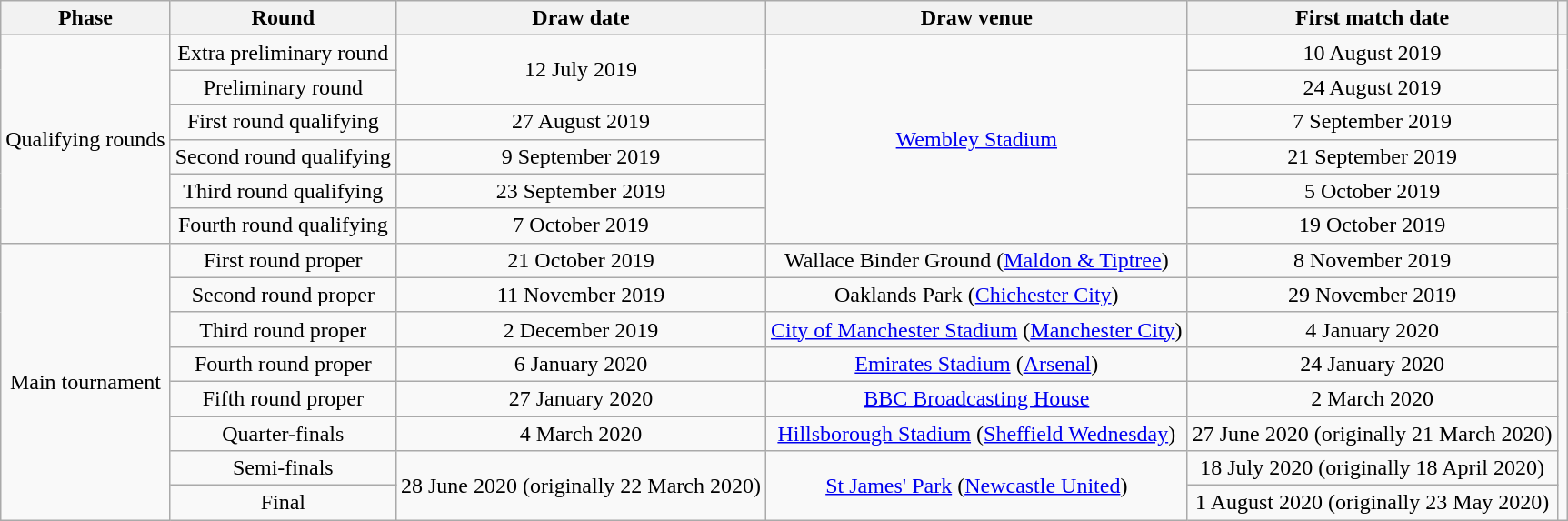<table class="wikitable" style="text-align:center">
<tr>
<th>Phase</th>
<th>Round</th>
<th>Draw date</th>
<th>Draw venue</th>
<th>First match date</th>
<th></th>
</tr>
<tr>
<td rowspan=6>Qualifying rounds</td>
<td>Extra preliminary round</td>
<td rowspan="2">12 July 2019</td>
<td rowspan="6"><a href='#'>Wembley Stadium</a></td>
<td>10 August 2019</td>
<td rowspan="14"></td>
</tr>
<tr>
<td>Preliminary round</td>
<td>24 August 2019</td>
</tr>
<tr>
<td>First round qualifying</td>
<td>27 August 2019</td>
<td>7 September 2019</td>
</tr>
<tr>
<td>Second round qualifying</td>
<td>9 September 2019</td>
<td>21 September 2019</td>
</tr>
<tr>
<td>Third round qualifying</td>
<td>23 September 2019</td>
<td>5 October 2019</td>
</tr>
<tr>
<td>Fourth round qualifying</td>
<td>7 October 2019</td>
<td>19 October 2019</td>
</tr>
<tr>
<td rowspan=8>Main tournament</td>
<td>First round proper</td>
<td>21 October 2019</td>
<td>Wallace Binder Ground (<a href='#'>Maldon & Tiptree</a>)</td>
<td>8 November 2019</td>
</tr>
<tr>
<td>Second round proper</td>
<td>11 November 2019</td>
<td>Oaklands Park (<a href='#'>Chichester City</a>)</td>
<td>29 November 2019</td>
</tr>
<tr>
<td>Third round proper</td>
<td>2 December 2019</td>
<td><a href='#'>City of Manchester Stadium</a> (<a href='#'>Manchester City</a>)</td>
<td>4 January 2020</td>
</tr>
<tr>
<td>Fourth round proper</td>
<td>6 January 2020</td>
<td><a href='#'>Emirates Stadium</a> (<a href='#'>Arsenal</a>)</td>
<td>24 January 2020</td>
</tr>
<tr>
<td>Fifth round proper</td>
<td>27 January 2020</td>
<td><a href='#'>BBC Broadcasting House</a></td>
<td>2 March 2020</td>
</tr>
<tr>
<td>Quarter-finals</td>
<td>4 March 2020</td>
<td><a href='#'>Hillsborough Stadium</a> (<a href='#'>Sheffield Wednesday</a>)</td>
<td>27 June 2020 (originally 21 March 2020)</td>
</tr>
<tr>
<td>Semi-finals</td>
<td rowspan="2">28 June 2020 (originally 22 March 2020)</td>
<td rowspan="2"><a href='#'>St James' Park</a> (<a href='#'>Newcastle United</a>)</td>
<td>18 July 2020 (originally 18 April 2020)</td>
</tr>
<tr>
<td>Final</td>
<td>1 August 2020 (originally 23 May 2020)</td>
</tr>
</table>
